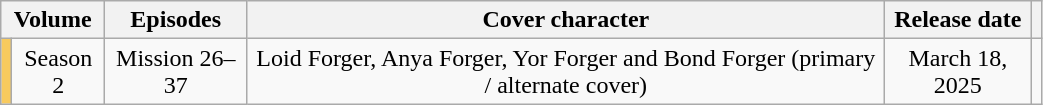<table class="wikitable" style="text-align: center; width: 55%;">
<tr>
<th colspan="2">Volume</th>
<th>Episodes</th>
<th>Cover character</th>
<th>Release date</th>
<th></th>
</tr>
<tr>
<td width="1%" style="background: #F8CA5E;"></td>
<td>Season 2</td>
<td>Mission 26–37</td>
<td>Loid Forger, Anya Forger, Yor Forger and Bond Forger (primary / alternate cover)</td>
<td>March 18, 2025</td>
<td></td>
</tr>
</table>
